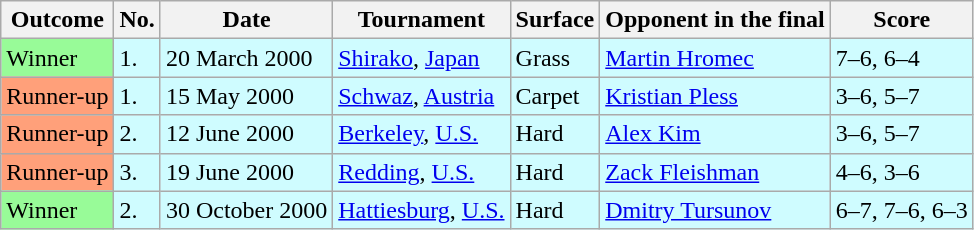<table class="wikitable">
<tr>
<th>Outcome</th>
<th>No.</th>
<th>Date</th>
<th>Tournament</th>
<th>Surface</th>
<th>Opponent in the final</th>
<th>Score</th>
</tr>
<tr bgcolor="CFFCFF">
<td bgcolor=98FB98>Winner</td>
<td>1.</td>
<td>20 March 2000</td>
<td> <a href='#'>Shirako</a>, <a href='#'>Japan</a></td>
<td>Grass</td>
<td> <a href='#'>Martin Hromec</a></td>
<td>7–6, 6–4</td>
</tr>
<tr bgcolor="CFFCFF">
<td bgcolor=#FFA07A>Runner-up</td>
<td>1.</td>
<td>15 May 2000</td>
<td> <a href='#'>Schwaz</a>, <a href='#'>Austria</a></td>
<td>Carpet</td>
<td> <a href='#'>Kristian Pless</a></td>
<td>3–6, 5–7</td>
</tr>
<tr bgcolor="CFFCFF">
<td bgcolor=#FFA07A>Runner-up</td>
<td>2.</td>
<td>12 June 2000</td>
<td> <a href='#'>Berkeley</a>, <a href='#'>U.S.</a></td>
<td>Hard</td>
<td> <a href='#'>Alex Kim</a></td>
<td>3–6, 5–7</td>
</tr>
<tr bgcolor="CFFCFF">
<td bgcolor=#FFA07A>Runner-up</td>
<td>3.</td>
<td>19 June 2000</td>
<td> <a href='#'>Redding</a>, <a href='#'>U.S.</a></td>
<td>Hard</td>
<td> <a href='#'>Zack Fleishman</a></td>
<td>4–6, 3–6</td>
</tr>
<tr bgcolor="CFFCFF">
<td bgcolor=98FB98>Winner</td>
<td>2.</td>
<td>30 October 2000</td>
<td> <a href='#'>Hattiesburg</a>, <a href='#'>U.S.</a></td>
<td>Hard</td>
<td> <a href='#'>Dmitry Tursunov</a></td>
<td>6–7, 7–6, 6–3</td>
</tr>
</table>
